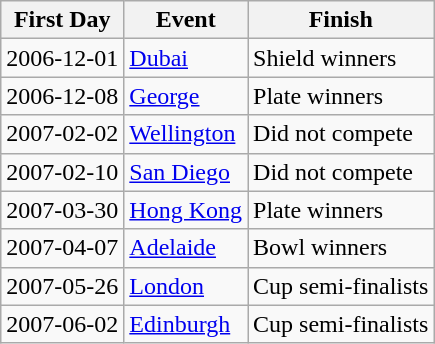<table class="wikitable">
<tr>
<th>First Day</th>
<th>Event</th>
<th>Finish</th>
</tr>
<tr>
<td>2006-12-01</td>
<td><a href='#'>Dubai</a></td>
<td>Shield winners</td>
</tr>
<tr>
<td>2006-12-08</td>
<td><a href='#'>George</a></td>
<td>Plate winners</td>
</tr>
<tr>
<td>2007-02-02</td>
<td><a href='#'>Wellington</a></td>
<td>Did not compete</td>
</tr>
<tr>
<td>2007-02-10</td>
<td><a href='#'>San Diego</a></td>
<td>Did not compete</td>
</tr>
<tr>
<td>2007-03-30</td>
<td><a href='#'>Hong Kong</a></td>
<td>Plate winners</td>
</tr>
<tr>
<td>2007-04-07</td>
<td><a href='#'>Adelaide</a></td>
<td>Bowl winners</td>
</tr>
<tr>
<td>2007-05-26</td>
<td><a href='#'>London</a></td>
<td>Cup semi-finalists</td>
</tr>
<tr>
<td>2007-06-02</td>
<td><a href='#'>Edinburgh</a></td>
<td>Cup semi-finalists</td>
</tr>
</table>
